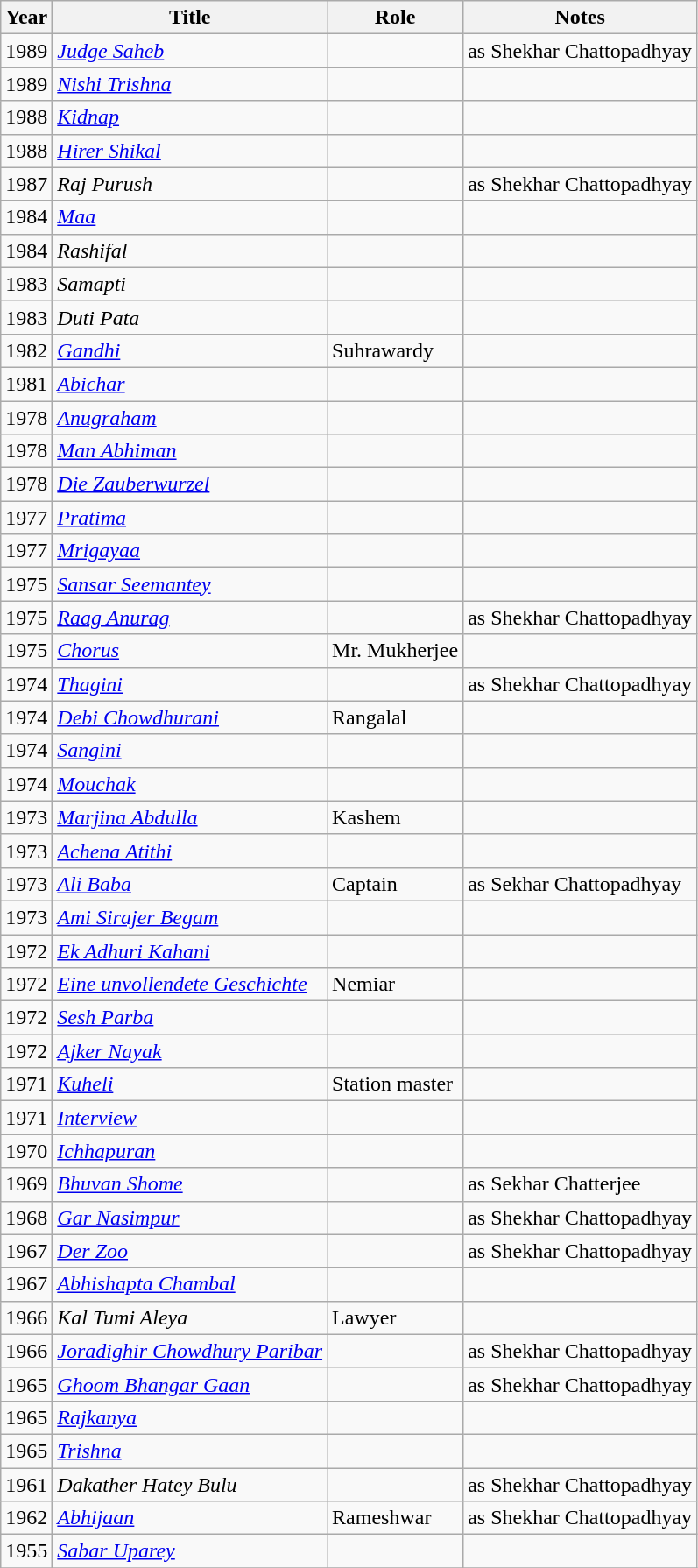<table class="wikitable sortable">
<tr>
<th>Year</th>
<th>Title</th>
<th>Role</th>
<th>Notes</th>
</tr>
<tr>
<td>1989</td>
<td><em><a href='#'>Judge Saheb</a></em></td>
<td></td>
<td>as Shekhar Chattopadhyay</td>
</tr>
<tr>
<td>1989</td>
<td><em><a href='#'>Nishi Trishna</a></em></td>
<td></td>
<td></td>
</tr>
<tr>
<td>1988</td>
<td><em><a href='#'>Kidnap</a></em></td>
<td></td>
<td></td>
</tr>
<tr>
<td>1988</td>
<td><em><a href='#'>Hirer Shikal</a></em></td>
<td></td>
<td></td>
</tr>
<tr>
<td>1987</td>
<td><em>Raj Purush</em></td>
<td></td>
<td>as Shekhar Chattopadhyay</td>
</tr>
<tr>
<td>1984</td>
<td><em><a href='#'>Maa</a></em></td>
<td></td>
<td></td>
</tr>
<tr>
<td>1984</td>
<td><em>Rashifal</em></td>
<td></td>
<td></td>
</tr>
<tr>
<td>1983</td>
<td><em>Samapti</em></td>
<td></td>
<td></td>
</tr>
<tr>
<td>1983</td>
<td><em>Duti Pata</em></td>
<td></td>
<td></td>
</tr>
<tr>
<td>1982</td>
<td><em><a href='#'>Gandhi</a></em></td>
<td>Suhrawardy</td>
<td></td>
</tr>
<tr>
<td>1981</td>
<td><em><a href='#'>Abichar</a></em></td>
<td></td>
<td></td>
</tr>
<tr>
<td>1978</td>
<td><em><a href='#'>Anugraham</a></em></td>
<td></td>
<td></td>
</tr>
<tr>
<td>1978</td>
<td><em><a href='#'>Man Abhiman</a></em></td>
<td></td>
<td></td>
</tr>
<tr>
<td>1978</td>
<td><em><a href='#'>Die Zauberwurzel</a></em></td>
<td></td>
<td></td>
</tr>
<tr>
<td>1977</td>
<td><em><a href='#'>Pratima</a></em></td>
<td></td>
<td></td>
</tr>
<tr>
<td>1977</td>
<td><em><a href='#'>Mrigayaa</a></em></td>
<td></td>
<td></td>
</tr>
<tr>
<td>1975</td>
<td><em><a href='#'>Sansar Seemantey</a></em></td>
<td></td>
<td></td>
</tr>
<tr>
<td>1975</td>
<td><em><a href='#'>Raag Anurag</a></em></td>
<td></td>
<td>as Shekhar Chattopadhyay</td>
</tr>
<tr>
<td>1975</td>
<td><em><a href='#'>Chorus</a></em></td>
<td>Mr. Mukherjee</td>
<td></td>
</tr>
<tr>
<td>1974</td>
<td><em><a href='#'>Thagini</a></em></td>
<td></td>
<td>as Shekhar Chattopadhyay</td>
</tr>
<tr>
<td>1974</td>
<td><em><a href='#'>Debi Chowdhurani</a></em></td>
<td>Rangalal</td>
<td></td>
</tr>
<tr>
<td>1974</td>
<td><em><a href='#'>Sangini</a></em></td>
<td></td>
<td></td>
</tr>
<tr>
<td>1974</td>
<td><em><a href='#'>Mouchak</a></em></td>
<td></td>
<td></td>
</tr>
<tr>
<td>1973</td>
<td><em><a href='#'>Marjina Abdulla</a></em></td>
<td>Kashem</td>
<td></td>
</tr>
<tr>
<td>1973</td>
<td><em><a href='#'>Achena Atithi</a></em></td>
<td></td>
<td></td>
</tr>
<tr>
<td>1973</td>
<td><em><a href='#'>Ali Baba</a></em></td>
<td>Captain</td>
<td>as Sekhar Chattopadhyay</td>
</tr>
<tr>
<td>1973</td>
<td><em><a href='#'>Ami Sirajer Begam</a></em></td>
<td></td>
<td></td>
</tr>
<tr>
<td>1972</td>
<td><em><a href='#'>Ek Adhuri Kahani</a></em></td>
<td></td>
<td></td>
</tr>
<tr>
<td>1972</td>
<td><em><a href='#'>Eine unvollendete Geschichte</a></em></td>
<td>Nemiar</td>
<td></td>
</tr>
<tr>
<td>1972</td>
<td><em><a href='#'>Sesh Parba</a></em></td>
<td></td>
<td></td>
</tr>
<tr>
<td>1972</td>
<td><em><a href='#'>Ajker Nayak</a></em></td>
<td></td>
<td></td>
</tr>
<tr>
<td>1971</td>
<td><em><a href='#'>Kuheli</a></em></td>
<td>Station master</td>
<td></td>
</tr>
<tr>
<td>1971</td>
<td><em><a href='#'>Interview</a></em></td>
<td></td>
<td></td>
</tr>
<tr>
<td>1970</td>
<td><em><a href='#'>Ichhapuran</a></em></td>
<td></td>
<td></td>
</tr>
<tr>
<td>1969</td>
<td><em><a href='#'>Bhuvan Shome</a></em></td>
<td></td>
<td>as Sekhar Chatterjee</td>
</tr>
<tr>
<td>1968</td>
<td><em><a href='#'>Gar Nasimpur</a></em></td>
<td></td>
<td>as Shekhar Chattopadhyay</td>
</tr>
<tr>
<td>1967</td>
<td><em><a href='#'>Der Zoo</a></em></td>
<td></td>
<td>as Shekhar Chattopadhyay</td>
</tr>
<tr>
<td>1967</td>
<td><em><a href='#'>Abhishapta Chambal</a></em></td>
<td></td>
<td></td>
</tr>
<tr>
<td>1966</td>
<td><em>Kal Tumi Aleya</em></td>
<td>Lawyer</td>
<td></td>
</tr>
<tr>
<td>1966</td>
<td><em><a href='#'>Joradighir Chowdhury Paribar</a></em></td>
<td></td>
<td>as Shekhar Chattopadhyay</td>
</tr>
<tr>
<td>1965</td>
<td><em><a href='#'>Ghoom Bhangar Gaan</a></em></td>
<td></td>
<td>as Shekhar Chattopadhyay</td>
</tr>
<tr>
<td>1965</td>
<td><em><a href='#'>Rajkanya</a></em></td>
<td></td>
<td></td>
</tr>
<tr>
<td>1965</td>
<td><em><a href='#'>Trishna</a></em></td>
<td></td>
<td></td>
</tr>
<tr>
<td>1961</td>
<td><em>Dakather Hatey Bulu</em></td>
<td></td>
<td>as Shekhar Chattopadhyay</td>
</tr>
<tr>
<td>1962</td>
<td><em><a href='#'>Abhijaan</a></em></td>
<td>Rameshwar</td>
<td>as Shekhar Chattopadhyay</td>
</tr>
<tr>
<td>1955</td>
<td><em><a href='#'>Sabar Uparey</a></em></td>
<td></td>
<td></td>
</tr>
<tr>
</tr>
</table>
